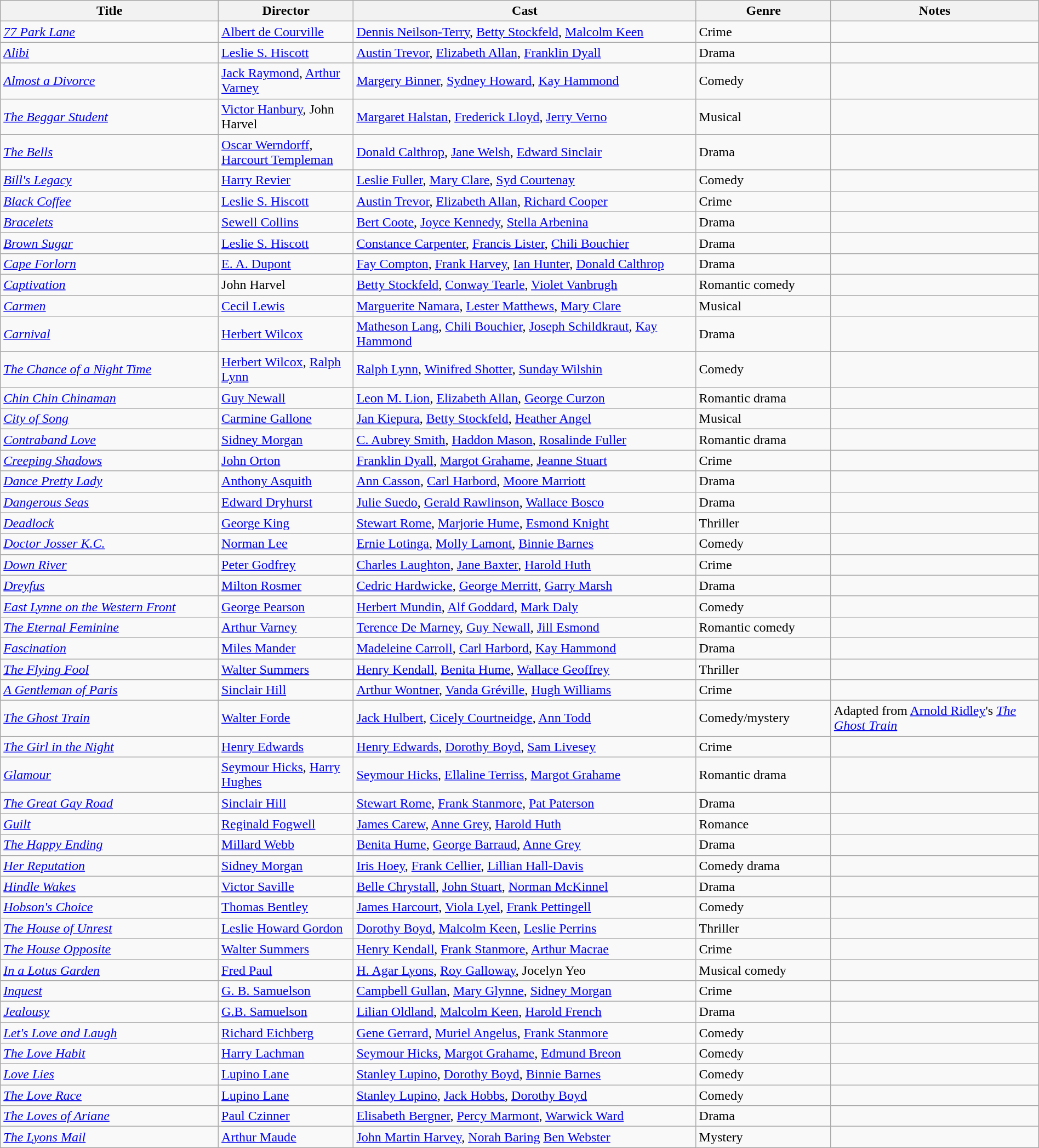<table class="wikitable" style="width:100%;">
<tr>
<th style="width:21%;">Title</th>
<th style="width:13%;">Director</th>
<th style="width:33%;">Cast</th>
<th style="width:13%;">Genre</th>
<th style="width:20%;">Notes</th>
</tr>
<tr>
<td><em><a href='#'>77 Park Lane</a></em></td>
<td><a href='#'>Albert de Courville</a></td>
<td><a href='#'>Dennis Neilson-Terry</a>, <a href='#'>Betty Stockfeld</a>, <a href='#'>Malcolm Keen</a></td>
<td>Crime</td>
<td></td>
</tr>
<tr>
<td><em><a href='#'>Alibi</a></em></td>
<td><a href='#'>Leslie S. Hiscott</a></td>
<td><a href='#'>Austin Trevor</a>, <a href='#'>Elizabeth Allan</a>, <a href='#'>Franklin Dyall</a></td>
<td>Drama</td>
<td></td>
</tr>
<tr>
<td><em><a href='#'>Almost a Divorce</a></em></td>
<td><a href='#'>Jack Raymond</a>, <a href='#'>Arthur Varney</a></td>
<td><a href='#'>Margery Binner</a>, <a href='#'>Sydney Howard</a>, <a href='#'>Kay Hammond</a></td>
<td>Comedy</td>
<td></td>
</tr>
<tr>
<td><em><a href='#'>The Beggar Student</a></em></td>
<td><a href='#'>Victor Hanbury</a>, John Harvel</td>
<td><a href='#'>Margaret Halstan</a>, <a href='#'>Frederick Lloyd</a>, <a href='#'>Jerry Verno</a></td>
<td>Musical</td>
<td></td>
</tr>
<tr>
<td><em><a href='#'>The Bells</a></em></td>
<td><a href='#'>Oscar Werndorff</a>, <a href='#'>Harcourt Templeman</a></td>
<td><a href='#'>Donald Calthrop</a>, <a href='#'>Jane Welsh</a>, <a href='#'>Edward Sinclair</a></td>
<td>Drama</td>
<td></td>
</tr>
<tr>
<td><em><a href='#'>Bill's Legacy</a></em></td>
<td><a href='#'>Harry Revier</a></td>
<td><a href='#'>Leslie Fuller</a>, <a href='#'>Mary Clare</a>, <a href='#'>Syd Courtenay</a></td>
<td>Comedy</td>
<td></td>
</tr>
<tr>
<td><em><a href='#'>Black Coffee</a></em></td>
<td><a href='#'>Leslie S. Hiscott</a></td>
<td><a href='#'>Austin Trevor</a>, <a href='#'>Elizabeth Allan</a>, <a href='#'>Richard Cooper</a></td>
<td>Crime</td>
<td></td>
</tr>
<tr>
<td><em><a href='#'>Bracelets</a></em></td>
<td><a href='#'>Sewell Collins</a></td>
<td><a href='#'>Bert Coote</a>, <a href='#'>Joyce Kennedy</a>, <a href='#'>Stella Arbenina</a></td>
<td>Drama</td>
<td></td>
</tr>
<tr>
<td><em><a href='#'>Brown Sugar</a></em></td>
<td><a href='#'>Leslie S. Hiscott</a></td>
<td><a href='#'>Constance Carpenter</a>, <a href='#'>Francis Lister</a>, <a href='#'>Chili Bouchier</a></td>
<td>Drama</td>
<td></td>
</tr>
<tr>
<td><em><a href='#'>Cape Forlorn</a></em></td>
<td><a href='#'>E. A. Dupont</a></td>
<td><a href='#'>Fay Compton</a>, <a href='#'>Frank Harvey</a>, <a href='#'>Ian Hunter</a>, <a href='#'>Donald Calthrop</a></td>
<td>Drama</td>
<td></td>
</tr>
<tr>
<td><em><a href='#'>Captivation</a></em></td>
<td>John Harvel</td>
<td><a href='#'>Betty Stockfeld</a>, <a href='#'>Conway Tearle</a>, <a href='#'>Violet Vanbrugh</a></td>
<td>Romantic comedy</td>
<td></td>
</tr>
<tr>
<td><em><a href='#'>Carmen</a></em></td>
<td><a href='#'>Cecil Lewis</a></td>
<td><a href='#'>Marguerite Namara</a>, <a href='#'>Lester Matthews</a>, <a href='#'>Mary Clare</a></td>
<td>Musical</td>
<td></td>
</tr>
<tr>
<td><em><a href='#'>Carnival</a></em></td>
<td><a href='#'>Herbert Wilcox</a></td>
<td><a href='#'>Matheson Lang</a>, <a href='#'>Chili Bouchier</a>, <a href='#'>Joseph Schildkraut</a>, <a href='#'>Kay Hammond</a></td>
<td>Drama</td>
<td></td>
</tr>
<tr>
<td><em><a href='#'>The Chance of a Night Time</a></em></td>
<td><a href='#'>Herbert Wilcox</a>, <a href='#'>Ralph Lynn</a></td>
<td><a href='#'>Ralph Lynn</a>, <a href='#'>Winifred Shotter</a>, <a href='#'>Sunday Wilshin</a></td>
<td>Comedy</td>
<td></td>
</tr>
<tr>
<td><em><a href='#'>Chin Chin Chinaman</a></em></td>
<td><a href='#'>Guy Newall</a></td>
<td><a href='#'>Leon M. Lion</a>, <a href='#'>Elizabeth Allan</a>, <a href='#'>George Curzon</a></td>
<td>Romantic drama</td>
<td></td>
</tr>
<tr>
<td><em><a href='#'>City of Song</a></em></td>
<td><a href='#'>Carmine Gallone</a></td>
<td><a href='#'>Jan Kiepura</a>, <a href='#'>Betty Stockfeld</a>, <a href='#'>Heather Angel</a></td>
<td>Musical</td>
<td></td>
</tr>
<tr>
<td><em><a href='#'>Contraband Love</a></em></td>
<td><a href='#'>Sidney Morgan</a></td>
<td><a href='#'>C. Aubrey Smith</a>, <a href='#'>Haddon Mason</a>, <a href='#'>Rosalinde Fuller</a></td>
<td>Romantic drama</td>
<td></td>
</tr>
<tr>
<td><em><a href='#'>Creeping Shadows</a></em></td>
<td><a href='#'>John Orton</a></td>
<td><a href='#'>Franklin Dyall</a>, <a href='#'>Margot Grahame</a>, <a href='#'>Jeanne Stuart</a></td>
<td>Crime</td>
<td></td>
</tr>
<tr>
<td><em><a href='#'>Dance Pretty Lady</a></em></td>
<td><a href='#'>Anthony Asquith</a></td>
<td><a href='#'>Ann Casson</a>, <a href='#'>Carl Harbord</a>, <a href='#'>Moore Marriott</a></td>
<td>Drama</td>
<td></td>
</tr>
<tr>
<td><em><a href='#'>Dangerous Seas</a></em></td>
<td><a href='#'>Edward Dryhurst</a></td>
<td><a href='#'>Julie Suedo</a>, <a href='#'>Gerald Rawlinson</a>, <a href='#'>Wallace Bosco</a></td>
<td>Drama</td>
<td></td>
</tr>
<tr>
<td><em><a href='#'>Deadlock</a></em></td>
<td><a href='#'>George King</a></td>
<td><a href='#'>Stewart Rome</a>, <a href='#'>Marjorie Hume</a>, <a href='#'>Esmond Knight</a></td>
<td>Thriller</td>
<td></td>
</tr>
<tr>
<td><em><a href='#'>Doctor Josser K.C.</a></em></td>
<td><a href='#'>Norman Lee</a></td>
<td><a href='#'>Ernie Lotinga</a>, <a href='#'>Molly Lamont</a>, <a href='#'>Binnie Barnes</a></td>
<td>Comedy</td>
<td></td>
</tr>
<tr>
<td><em><a href='#'>Down River</a></em></td>
<td><a href='#'>Peter Godfrey</a></td>
<td><a href='#'>Charles Laughton</a>, <a href='#'>Jane Baxter</a>, <a href='#'>Harold Huth</a></td>
<td>Crime</td>
<td></td>
</tr>
<tr>
<td><em><a href='#'>Dreyfus</a></em></td>
<td><a href='#'>Milton Rosmer</a></td>
<td><a href='#'>Cedric Hardwicke</a>, <a href='#'>George Merritt</a>, <a href='#'>Garry Marsh</a></td>
<td>Drama</td>
<td></td>
</tr>
<tr>
<td><em><a href='#'>East Lynne on the Western Front</a></em></td>
<td><a href='#'>George Pearson</a></td>
<td><a href='#'>Herbert Mundin</a>, <a href='#'>Alf Goddard</a>, <a href='#'>Mark Daly</a></td>
<td>Comedy</td>
<td></td>
</tr>
<tr>
<td><em><a href='#'>The Eternal Feminine</a></em></td>
<td><a href='#'>Arthur Varney</a></td>
<td><a href='#'>Terence De Marney</a>, <a href='#'>Guy Newall</a>, <a href='#'>Jill Esmond</a></td>
<td>Romantic comedy</td>
<td></td>
</tr>
<tr>
<td><em><a href='#'>Fascination</a></em></td>
<td><a href='#'>Miles Mander</a></td>
<td><a href='#'>Madeleine Carroll</a>, <a href='#'>Carl Harbord</a>, <a href='#'>Kay Hammond</a></td>
<td>Drama</td>
<td></td>
</tr>
<tr>
<td><em><a href='#'>The Flying Fool</a></em></td>
<td><a href='#'>Walter Summers</a></td>
<td><a href='#'>Henry Kendall</a>, <a href='#'>Benita Hume</a>, <a href='#'>Wallace Geoffrey</a></td>
<td>Thriller</td>
<td></td>
</tr>
<tr>
<td><em><a href='#'>A Gentleman of Paris</a></em></td>
<td><a href='#'>Sinclair Hill</a></td>
<td><a href='#'>Arthur Wontner</a>, <a href='#'>Vanda Gréville</a>, <a href='#'>Hugh Williams</a></td>
<td>Crime</td>
<td></td>
</tr>
<tr>
<td><em><a href='#'>The Ghost Train</a></em></td>
<td><a href='#'>Walter Forde</a></td>
<td><a href='#'>Jack Hulbert</a>, <a href='#'>Cicely Courtneidge</a>, <a href='#'>Ann Todd</a></td>
<td>Comedy/mystery</td>
<td>Adapted from <a href='#'>Arnold Ridley</a>'s <em><a href='#'>The Ghost Train</a></em></td>
</tr>
<tr>
<td><em><a href='#'>The Girl in the Night</a></em></td>
<td><a href='#'>Henry Edwards</a></td>
<td><a href='#'>Henry Edwards</a>, <a href='#'>Dorothy Boyd</a>, <a href='#'>Sam Livesey</a></td>
<td>Crime</td>
<td></td>
</tr>
<tr>
<td><em><a href='#'>Glamour</a></em></td>
<td><a href='#'>Seymour Hicks</a>, <a href='#'>Harry Hughes</a></td>
<td><a href='#'>Seymour Hicks</a>, <a href='#'>Ellaline Terriss</a>, <a href='#'>Margot Grahame</a></td>
<td>Romantic drama</td>
<td></td>
</tr>
<tr>
<td><em><a href='#'>The Great Gay Road</a></em></td>
<td><a href='#'>Sinclair Hill</a></td>
<td><a href='#'>Stewart Rome</a>, <a href='#'>Frank Stanmore</a>, <a href='#'>Pat Paterson</a></td>
<td>Drama</td>
<td></td>
</tr>
<tr>
<td><em><a href='#'>Guilt</a></em></td>
<td><a href='#'>Reginald Fogwell</a></td>
<td><a href='#'>James Carew</a>, <a href='#'>Anne Grey</a>, <a href='#'>Harold Huth</a></td>
<td>Romance</td>
<td></td>
</tr>
<tr>
<td><em><a href='#'>The Happy Ending</a></em></td>
<td><a href='#'>Millard Webb</a></td>
<td><a href='#'>Benita Hume</a>, <a href='#'>George Barraud</a>, <a href='#'>Anne Grey</a></td>
<td>Drama</td>
<td></td>
</tr>
<tr>
<td><em><a href='#'>Her Reputation</a></em></td>
<td><a href='#'>Sidney Morgan</a></td>
<td><a href='#'>Iris Hoey</a>, <a href='#'>Frank Cellier</a>, <a href='#'>Lillian Hall-Davis</a></td>
<td>Comedy drama</td>
<td></td>
</tr>
<tr>
<td><em><a href='#'>Hindle Wakes</a></em></td>
<td><a href='#'>Victor Saville</a></td>
<td><a href='#'>Belle Chrystall</a>, <a href='#'>John Stuart</a>, <a href='#'>Norman McKinnel</a></td>
<td>Drama</td>
<td></td>
</tr>
<tr>
<td><em><a href='#'>Hobson's Choice</a></em></td>
<td><a href='#'>Thomas Bentley</a></td>
<td><a href='#'>James Harcourt</a>, <a href='#'>Viola Lyel</a>, <a href='#'>Frank Pettingell</a></td>
<td>Comedy</td>
<td></td>
</tr>
<tr>
<td><em><a href='#'>The House of Unrest</a></em></td>
<td><a href='#'>Leslie Howard Gordon</a></td>
<td><a href='#'>Dorothy Boyd</a>, <a href='#'>Malcolm Keen</a>, <a href='#'>Leslie Perrins </a></td>
<td>Thriller</td>
<td></td>
</tr>
<tr>
<td><em><a href='#'>The House Opposite</a></em></td>
<td><a href='#'>Walter Summers</a></td>
<td><a href='#'>Henry Kendall</a>, <a href='#'>Frank Stanmore</a>, <a href='#'>Arthur Macrae</a></td>
<td>Crime</td>
<td></td>
</tr>
<tr>
<td><em><a href='#'>In a Lotus Garden</a></em></td>
<td><a href='#'>Fred Paul</a></td>
<td><a href='#'>H. Agar Lyons</a>, <a href='#'>Roy Galloway</a>, Jocelyn Yeo</td>
<td>Musical comedy</td>
<td></td>
</tr>
<tr>
<td><em><a href='#'>Inquest</a></em></td>
<td><a href='#'>G. B. Samuelson</a></td>
<td><a href='#'>Campbell Gullan</a>, <a href='#'>Mary Glynne</a>, <a href='#'>Sidney Morgan</a></td>
<td>Crime</td>
<td></td>
</tr>
<tr>
<td><em><a href='#'>Jealousy</a></em></td>
<td><a href='#'>G.B. Samuelson</a></td>
<td><a href='#'>Lilian Oldland</a>, <a href='#'>Malcolm Keen</a>, <a href='#'>Harold French</a></td>
<td>Drama</td>
<td></td>
</tr>
<tr>
<td><em><a href='#'>Let's Love and Laugh</a></em></td>
<td><a href='#'>Richard Eichberg</a></td>
<td><a href='#'>Gene Gerrard</a>, <a href='#'>Muriel Angelus</a>, <a href='#'>Frank Stanmore</a></td>
<td>Comedy</td>
<td></td>
</tr>
<tr>
<td><em><a href='#'>The Love Habit</a></em></td>
<td><a href='#'>Harry Lachman</a></td>
<td><a href='#'>Seymour Hicks</a>, <a href='#'>Margot Grahame</a>, <a href='#'>Edmund Breon</a></td>
<td>Comedy</td>
<td></td>
</tr>
<tr>
<td><em><a href='#'>Love Lies</a></em></td>
<td><a href='#'>Lupino Lane</a></td>
<td><a href='#'>Stanley Lupino</a>, <a href='#'>Dorothy Boyd</a>, <a href='#'>Binnie Barnes</a></td>
<td>Comedy</td>
<td></td>
</tr>
<tr>
<td><em><a href='#'>The Love Race</a></em></td>
<td><a href='#'>Lupino Lane</a></td>
<td><a href='#'>Stanley Lupino</a>, <a href='#'>Jack Hobbs</a>, <a href='#'>Dorothy Boyd</a></td>
<td>Comedy</td>
<td></td>
</tr>
<tr>
<td><em><a href='#'>The Loves of Ariane</a></em></td>
<td><a href='#'>Paul Czinner</a></td>
<td><a href='#'>Elisabeth Bergner</a>, <a href='#'>Percy Marmont</a>, <a href='#'>Warwick Ward</a></td>
<td>Drama</td>
<td></td>
</tr>
<tr>
<td><em><a href='#'>The Lyons Mail</a></em></td>
<td><a href='#'>Arthur Maude</a></td>
<td><a href='#'>John Martin Harvey</a>, <a href='#'>Norah Baring</a> <a href='#'>Ben Webster</a></td>
<td>Mystery</td>
<td></td>
</tr>
</table>
